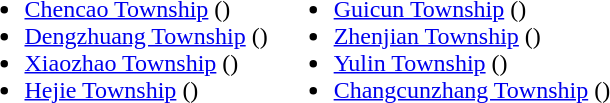<table>
<tr>
<td valign="top"><br><ul><li><a href='#'>Chencao Township</a> ()</li><li><a href='#'>Dengzhuang Township</a> ()</li><li><a href='#'>Xiaozhao Township</a> ()</li><li><a href='#'>Hejie Township</a> ()</li></ul></td>
<td valign="top"><br><ul><li><a href='#'>Guicun Township</a> ()</li><li><a href='#'>Zhenjian Township</a> ()</li><li><a href='#'>Yulin Township</a> ()</li><li><a href='#'>Changcunzhang Township</a> ()</li></ul></td>
</tr>
</table>
